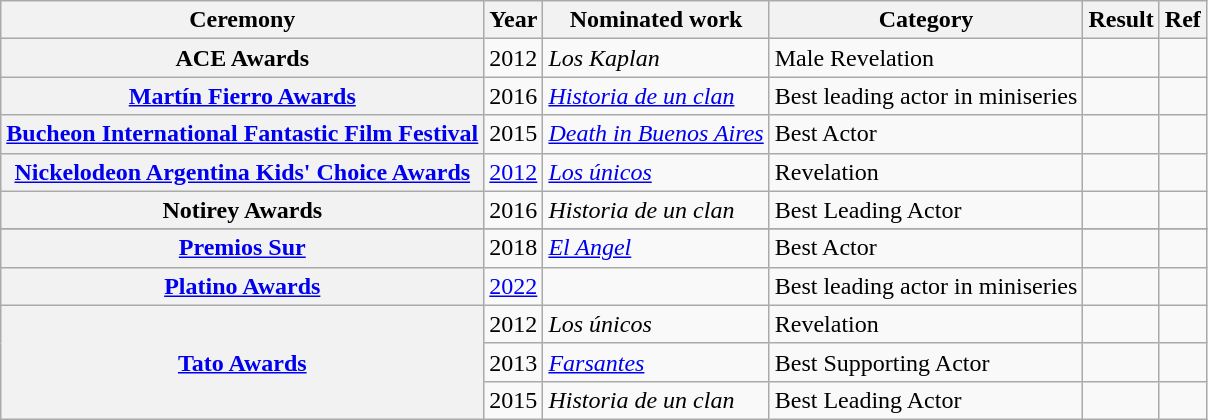<table class="wikitable plainrowheaders sortable">
<tr>
<th scope="col">Ceremony</th>
<th scope="col">Year</th>
<th scope="col">Nominated work</th>
<th scope="col">Category</th>
<th scope="col">Result</th>
<th scope="col">Ref</th>
</tr>
<tr>
<th scope="row">ACE Awards</th>
<td>2012</td>
<td data-sort-value="Kaplan, Los"><em>Los Kaplan</em></td>
<td>Male Revelation</td>
<td></td>
<td></td>
</tr>
<tr>
<th scope="row"><a href='#'>Martín Fierro Awards</a></th>
<td>2016</td>
<td><em><a href='#'>Historia de un clan</a></em></td>
<td>Best leading actor in miniseries</td>
<td></td>
<td></td>
</tr>
<tr>
<th scope="row"><a href='#'>Bucheon International Fantastic Film Festival</a></th>
<td>2015</td>
<td><em><a href='#'>Death in Buenos Aires</a></em></td>
<td>Best Actor</td>
<td></td>
<td></td>
</tr>
<tr>
<th scope="row"><a href='#'>Nickelodeon Argentina Kids' Choice Awards</a></th>
<td><a href='#'>2012</a></td>
<td data-sort-value="Unicos, Los"><em><a href='#'>Los únicos</a></em></td>
<td>Revelation</td>
<td></td>
<td></td>
</tr>
<tr>
<th scope="row">Notirey Awards</th>
<td>2016</td>
<td><em>Historia de un clan</em></td>
<td>Best Leading Actor</td>
<td></td>
<td></td>
</tr>
<tr>
</tr>
<tr>
<th scope="row"><a href='#'>Premios Sur</a></th>
<td>2018</td>
<td><em><a href='#'>El Angel</a></em></td>
<td>Best Actor</td>
<td></td>
<td></td>
</tr>
<tr>
<th scope="row"><a href='#'>Platino Awards</a></th>
<td><a href='#'>2022</a></td>
<td data-sort-value="Reino, El"></td>
<td>Best leading actor in miniseries</td>
<td></td>
<td></td>
</tr>
<tr>
<th scope="row" rowspan="3"><a href='#'>Tato Awards</a></th>
<td>2012</td>
<td data-sort-value="Unicos, Los"><em>Los únicos</em></td>
<td>Revelation</td>
<td></td>
<td></td>
</tr>
<tr>
<td>2013</td>
<td><em><a href='#'>Farsantes</a></em></td>
<td>Best Supporting Actor</td>
<td></td>
<td></td>
</tr>
<tr>
<td>2015</td>
<td><em>Historia de un clan</em></td>
<td>Best Leading Actor</td>
<td></td>
<td></td>
</tr>
</table>
